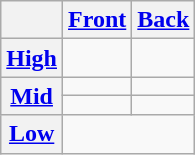<table class="wikitable" style="text-align: center">
<tr>
<th></th>
<th><a href='#'>Front</a></th>
<th><a href='#'>Back</a></th>
</tr>
<tr>
<th><a href='#'>High</a></th>
<td></td>
<td></td>
</tr>
<tr>
<th rowspan="2"><a href='#'>Mid</a></th>
<td></td>
<td></td>
</tr>
<tr>
<td></td>
<td></td>
</tr>
<tr>
<th><a href='#'>Low</a></th>
<td colspan="2"></td>
</tr>
</table>
